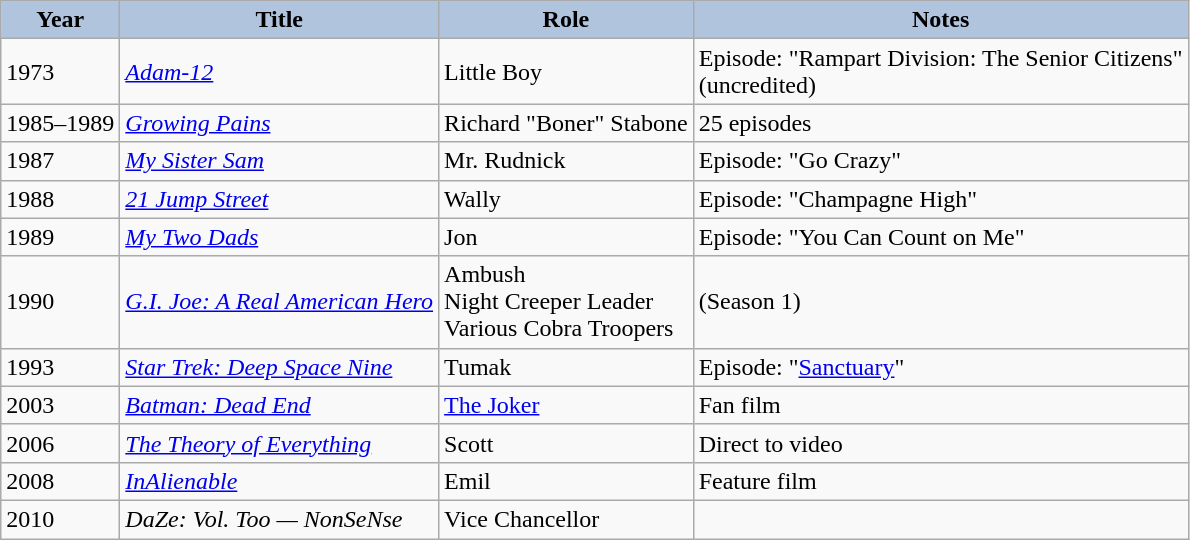<table class="wikitable">
<tr>
<th style="background:#B0C4DE;">Year</th>
<th style="background:#B0C4DE;">Title</th>
<th style="background:#B0C4DE;">Role</th>
<th style="background:#B0C4DE;">Notes</th>
</tr>
<tr>
<td>1973</td>
<td><em><a href='#'>Adam-12</a></em></td>
<td>Little Boy</td>
<td>Episode: "Rampart Division: The Senior Citizens" <br> (uncredited)</td>
</tr>
<tr>
<td>1985–1989</td>
<td><em><a href='#'>Growing Pains</a></em></td>
<td>Richard "Boner" Stabone</td>
<td>25 episodes</td>
</tr>
<tr>
<td>1987</td>
<td><em><a href='#'>My Sister Sam</a></em></td>
<td>Mr. Rudnick</td>
<td>Episode: "Go Crazy"</td>
</tr>
<tr>
<td>1988</td>
<td><em><a href='#'>21 Jump Street</a></em></td>
<td>Wally</td>
<td>Episode: "Champagne High"</td>
</tr>
<tr>
<td>1989</td>
<td><em><a href='#'>My Two Dads</a></em></td>
<td>Jon</td>
<td>Episode: "You Can Count on Me"</td>
</tr>
<tr>
<td>1990</td>
<td><em><a href='#'>G.I. Joe: A Real American Hero</a></em></td>
<td>Ambush<br>Night Creeper Leader<br>Various Cobra Troopers</td>
<td>(Season 1)</td>
</tr>
<tr>
<td>1993</td>
<td><em><a href='#'>Star Trek: Deep Space Nine</a></em></td>
<td>Tumak</td>
<td>Episode: "<a href='#'>Sanctuary</a>"</td>
</tr>
<tr>
<td>2003</td>
<td><em><a href='#'>Batman: Dead End</a></em></td>
<td><a href='#'>The Joker</a></td>
<td>Fan film</td>
</tr>
<tr>
<td>2006</td>
<td><em><a href='#'>The Theory of Everything</a></em></td>
<td>Scott</td>
<td>Direct to video</td>
</tr>
<tr>
<td>2008</td>
<td><em><a href='#'>InAlienable</a></em></td>
<td>Emil</td>
<td>Feature film</td>
</tr>
<tr>
<td>2010</td>
<td><em>DaZe: Vol. Too — NonSeNse</em></td>
<td>Vice Chancellor</td>
<td></td>
</tr>
</table>
